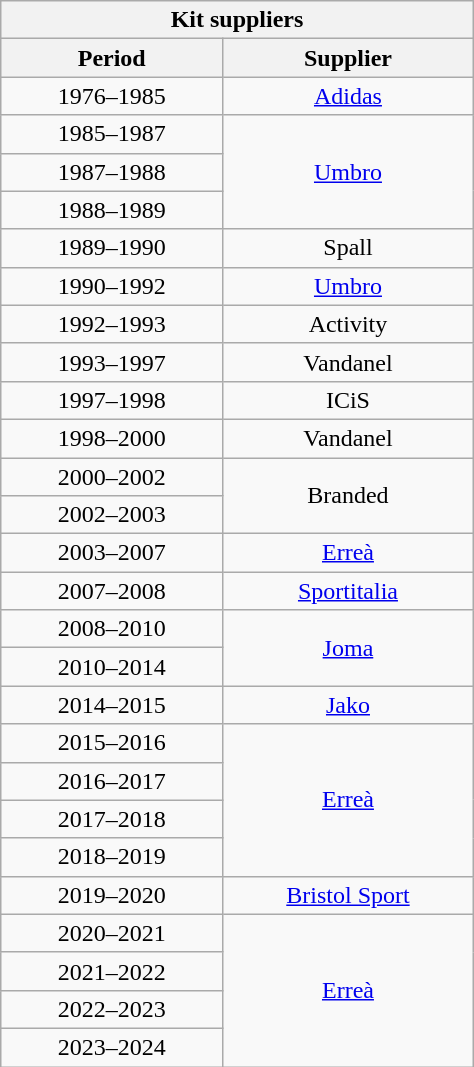<table class="wikitable collapsible collapsed plainrowheaders" style="width: 25%; text-align: center; margin-left:1em; float: left">
<tr>
<th colspan="2">Kit suppliers</th>
</tr>
<tr>
<th>Period</th>
<th>Supplier</th>
</tr>
<tr>
<td>1976–1985</td>
<td><a href='#'>Adidas</a></td>
</tr>
<tr>
<td>1985–1987</td>
<td rowspan="3"><a href='#'>Umbro</a></td>
</tr>
<tr>
<td>1987–1988</td>
</tr>
<tr>
<td>1988–1989</td>
</tr>
<tr>
<td>1989–1990</td>
<td>Spall</td>
</tr>
<tr>
<td>1990–1992</td>
<td><a href='#'>Umbro</a></td>
</tr>
<tr>
<td>1992–1993</td>
<td>Activity</td>
</tr>
<tr>
<td>1993–1997</td>
<td>Vandanel</td>
</tr>
<tr>
<td>1997–1998</td>
<td>ICiS</td>
</tr>
<tr>
<td>1998–2000</td>
<td>Vandanel</td>
</tr>
<tr>
<td>2000–2002</td>
<td rowspan="2">Branded</td>
</tr>
<tr>
<td>2002–2003</td>
</tr>
<tr>
<td>2003–2007</td>
<td><a href='#'>Erreà</a></td>
</tr>
<tr>
<td>2007–2008</td>
<td><a href='#'>Sportitalia</a></td>
</tr>
<tr>
<td>2008–2010</td>
<td rowspan="2"><a href='#'>Joma</a></td>
</tr>
<tr>
<td>2010–2014</td>
</tr>
<tr>
<td>2014–2015</td>
<td><a href='#'>Jako</a></td>
</tr>
<tr>
<td>2015–2016</td>
<td rowspan="4"><a href='#'>Erreà</a></td>
</tr>
<tr>
<td>2016–2017</td>
</tr>
<tr>
<td>2017–2018</td>
</tr>
<tr>
<td>2018–2019</td>
</tr>
<tr>
<td>2019–2020</td>
<td><a href='#'>Bristol Sport</a></td>
</tr>
<tr>
<td>2020–2021</td>
<td rowspan="4"><a href='#'>Erreà</a></td>
</tr>
<tr>
<td>2021–2022</td>
</tr>
<tr>
<td>2022–2023</td>
</tr>
<tr>
<td>2023–2024</td>
</tr>
</table>
